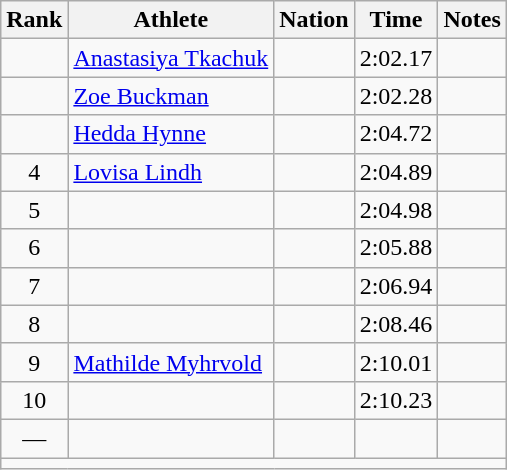<table class="wikitable sortable" style="text-align:center;">
<tr>
<th scope="col" style="width: 10px;">Rank</th>
<th scope="col">Athlete</th>
<th scope="col">Nation</th>
<th scope="col">Time</th>
<th scope="col">Notes</th>
</tr>
<tr>
<td></td>
<td align=left><a href='#'>Anastasiya Tkachuk</a></td>
<td align=left></td>
<td>2:02.17</td>
<td></td>
</tr>
<tr>
<td></td>
<td align=left><a href='#'>Zoe Buckman</a></td>
<td align=left></td>
<td>2:02.28</td>
<td></td>
</tr>
<tr>
<td></td>
<td align=left><a href='#'>Hedda Hynne</a></td>
<td align=left></td>
<td>2:04.72</td>
<td></td>
</tr>
<tr>
<td>4</td>
<td align=left><a href='#'>Lovisa Lindh</a></td>
<td align=left></td>
<td>2:04.89</td>
<td></td>
</tr>
<tr>
<td>5</td>
<td align=left></td>
<td align=left></td>
<td>2:04.98</td>
<td></td>
</tr>
<tr>
<td>6</td>
<td align=left></td>
<td align=left></td>
<td>2:05.88</td>
<td></td>
</tr>
<tr>
<td>7</td>
<td align=left></td>
<td align=left></td>
<td>2:06.94</td>
<td></td>
</tr>
<tr>
<td>8</td>
<td align=left></td>
<td align=left></td>
<td>2:08.46</td>
<td></td>
</tr>
<tr>
<td>9</td>
<td align=left><a href='#'>Mathilde Myhrvold</a></td>
<td align=left></td>
<td>2:10.01</td>
<td></td>
</tr>
<tr>
<td>10</td>
<td align=left></td>
<td align=left></td>
<td>2:10.23</td>
<td></td>
</tr>
<tr>
<td>—</td>
<td align=left></td>
<td align=left></td>
<td></td>
<td></td>
</tr>
<tr class="sortbottom">
<td colspan="5"></td>
</tr>
</table>
